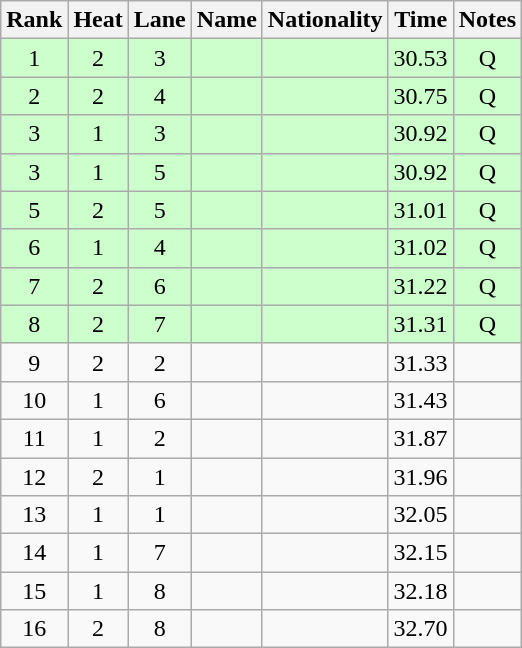<table class="wikitable sortable" style="text-align:center">
<tr>
<th>Rank</th>
<th>Heat</th>
<th>Lane</th>
<th>Name</th>
<th>Nationality</th>
<th>Time</th>
<th>Notes</th>
</tr>
<tr bgcolor="ccffcc">
<td>1</td>
<td>2</td>
<td>3</td>
<td align="left"></td>
<td align="left"></td>
<td>30.53</td>
<td>Q</td>
</tr>
<tr bgcolor="ccffcc">
<td>2</td>
<td>2</td>
<td>4</td>
<td align="left"></td>
<td align="left"></td>
<td>30.75</td>
<td>Q</td>
</tr>
<tr bgcolor="ccffcc">
<td>3</td>
<td>1</td>
<td>3</td>
<td align="left"></td>
<td align="left"></td>
<td>30.92</td>
<td>Q</td>
</tr>
<tr bgcolor="ccffcc">
<td>3</td>
<td>1</td>
<td>5</td>
<td align="left"></td>
<td align="left"></td>
<td>30.92</td>
<td>Q</td>
</tr>
<tr bgcolor="ccffcc">
<td>5</td>
<td>2</td>
<td>5</td>
<td align="left"></td>
<td align="left"></td>
<td>31.01</td>
<td>Q</td>
</tr>
<tr bgcolor="ccffcc">
<td>6</td>
<td>1</td>
<td>4</td>
<td align="left"></td>
<td align="left"></td>
<td>31.02</td>
<td>Q</td>
</tr>
<tr bgcolor="ccffcc">
<td>7</td>
<td>2</td>
<td>6</td>
<td align="left"></td>
<td align="left"></td>
<td>31.22</td>
<td>Q</td>
</tr>
<tr bgcolor="ccffcc">
<td>8</td>
<td>2</td>
<td>7</td>
<td align="left"></td>
<td align="left"></td>
<td>31.31</td>
<td>Q</td>
</tr>
<tr>
<td>9</td>
<td>2</td>
<td>2</td>
<td align="left"></td>
<td align="left"></td>
<td>31.33</td>
<td></td>
</tr>
<tr>
<td>10</td>
<td>1</td>
<td>6</td>
<td align="left"></td>
<td align="left"></td>
<td>31.43</td>
<td></td>
</tr>
<tr>
<td>11</td>
<td>1</td>
<td>2</td>
<td align="left"></td>
<td align="left"></td>
<td>31.87</td>
<td></td>
</tr>
<tr>
<td>12</td>
<td>2</td>
<td>1</td>
<td align="left"></td>
<td align="left"></td>
<td>31.96</td>
<td></td>
</tr>
<tr>
<td>13</td>
<td>1</td>
<td>1</td>
<td align="left"></td>
<td align="left"></td>
<td>32.05</td>
<td></td>
</tr>
<tr>
<td>14</td>
<td>1</td>
<td>7</td>
<td align="left"></td>
<td align="left"></td>
<td>32.15</td>
<td></td>
</tr>
<tr>
<td>15</td>
<td>1</td>
<td>8</td>
<td align="left"></td>
<td align="left"></td>
<td>32.18</td>
<td></td>
</tr>
<tr>
<td>16</td>
<td>2</td>
<td>8</td>
<td align="left"></td>
<td align="left"></td>
<td>32.70</td>
<td></td>
</tr>
</table>
